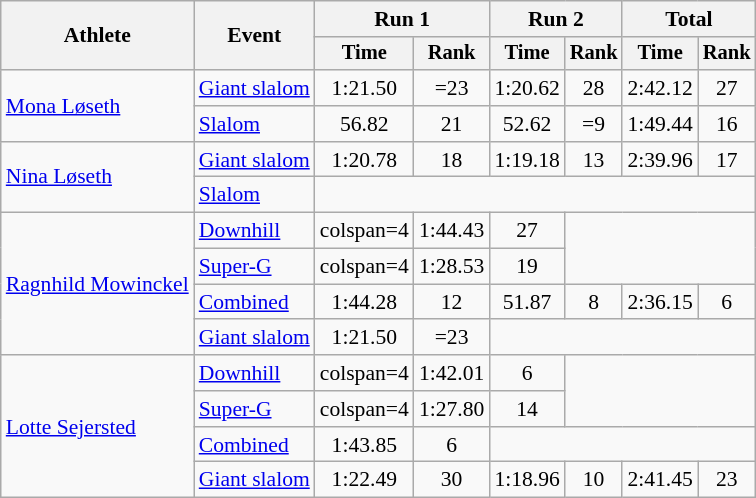<table class="wikitable" style="font-size:90%">
<tr>
<th rowspan=2>Athlete</th>
<th rowspan=2>Event</th>
<th colspan=2>Run 1</th>
<th colspan=2>Run 2</th>
<th colspan=2>Total</th>
</tr>
<tr style="font-size:95%">
<th>Time</th>
<th>Rank</th>
<th>Time</th>
<th>Rank</th>
<th>Time</th>
<th>Rank</th>
</tr>
<tr align=center>
<td align=left rowspan=2><a href='#'>Mona Løseth</a></td>
<td align=left><a href='#'>Giant slalom</a></td>
<td>1:21.50</td>
<td>=23</td>
<td>1:20.62</td>
<td>28</td>
<td>2:42.12</td>
<td>27</td>
</tr>
<tr align=center>
<td align=left><a href='#'>Slalom</a></td>
<td>56.82</td>
<td>21</td>
<td>52.62</td>
<td>=9</td>
<td>1:49.44</td>
<td>16</td>
</tr>
<tr align=center>
<td align=left rowspan=2><a href='#'>Nina Løseth</a></td>
<td align=left><a href='#'>Giant slalom</a></td>
<td>1:20.78</td>
<td>18</td>
<td>1:19.18</td>
<td>13</td>
<td>2:39.96</td>
<td>17</td>
</tr>
<tr align=center>
<td align=left><a href='#'>Slalom</a></td>
<td colspan=6></td>
</tr>
<tr align=center>
<td align=left rowspan=4><a href='#'>Ragnhild Mowinckel</a></td>
<td align=left><a href='#'>Downhill</a></td>
<td>colspan=4 </td>
<td>1:44.43</td>
<td>27</td>
</tr>
<tr align=center>
<td align=left><a href='#'>Super-G</a></td>
<td>colspan=4 </td>
<td>1:28.53</td>
<td>19</td>
</tr>
<tr align=center>
<td align=left><a href='#'>Combined</a></td>
<td>1:44.28</td>
<td>12</td>
<td>51.87</td>
<td>8</td>
<td>2:36.15</td>
<td>6</td>
</tr>
<tr align=center>
<td align=left><a href='#'>Giant slalom</a></td>
<td>1:21.50</td>
<td>=23</td>
<td colspan=4></td>
</tr>
<tr align=center>
<td align=left rowspan=4><a href='#'>Lotte Sejersted</a></td>
<td align=left><a href='#'>Downhill</a></td>
<td>colspan=4 </td>
<td>1:42.01</td>
<td>6</td>
</tr>
<tr align=center>
<td align=left><a href='#'>Super-G</a></td>
<td>colspan=4 </td>
<td>1:27.80</td>
<td>14</td>
</tr>
<tr align=center>
<td align=left><a href='#'>Combined</a></td>
<td>1:43.85</td>
<td>6</td>
<td colspan=4></td>
</tr>
<tr align=center>
<td align=left><a href='#'>Giant slalom</a></td>
<td>1:22.49</td>
<td>30</td>
<td>1:18.96</td>
<td>10</td>
<td>2:41.45</td>
<td>23</td>
</tr>
</table>
